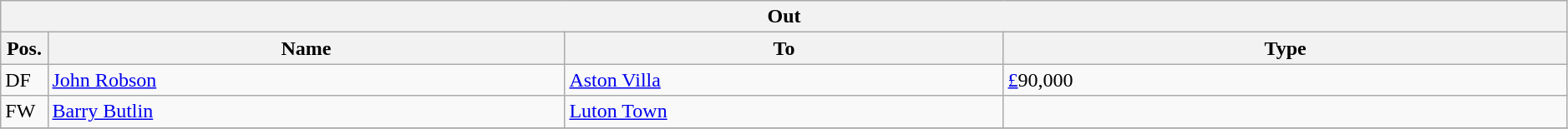<table class="wikitable" style="font-size:100%;width:99%;">
<tr>
<th colspan="4">Out</th>
</tr>
<tr>
<th width=3%>Pos.</th>
<th width=33%>Name</th>
<th width=28%>To</th>
<th width=36%>Type</th>
</tr>
<tr>
<td>DF</td>
<td><a href='#'>John Robson</a></td>
<td><a href='#'>Aston Villa</a></td>
<td><a href='#'>£</a>90,000</td>
</tr>
<tr>
<td>FW</td>
<td><a href='#'>Barry Butlin</a></td>
<td><a href='#'>Luton Town</a></td>
<td></td>
</tr>
<tr>
</tr>
</table>
